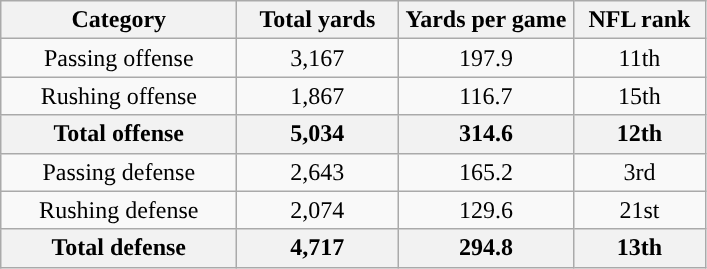<table class="wikitable" style="text-align:center">
<tr>
<th width=150px>Category</th>
<th width=100px>Total yards</th>
<th width=110px>Yards per game</th>
<th width=80px>NFL rank<br></th>
</tr>
<tr>
<td>Passing offense</td>
<td>3,167</td>
<td>197.9</td>
<td>11th</td>
</tr>
<tr>
<td>Rushing offense</td>
<td>1,867</td>
<td>116.7</td>
<td>15th</td>
</tr>
<tr>
<th>Total offense</th>
<th>5,034</th>
<th>314.6</th>
<th>12th</th>
</tr>
<tr>
<td>Passing defense</td>
<td>2,643</td>
<td>165.2</td>
<td>3rd</td>
</tr>
<tr>
<td>Rushing defense</td>
<td>2,074</td>
<td>129.6</td>
<td>21st</td>
</tr>
<tr>
<th>Total defense</th>
<th>4,717</th>
<th>294.8</th>
<th>13th</th>
</tr>
</table>
